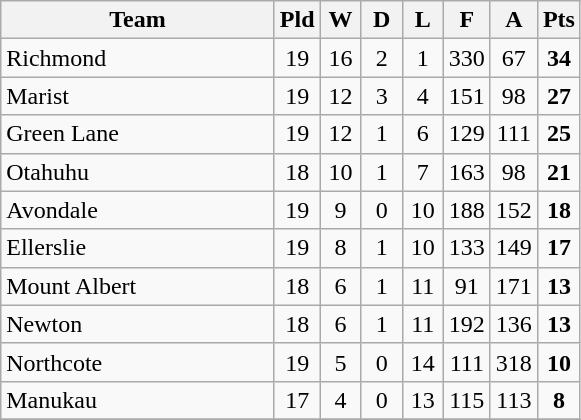<table class="wikitable" style="text-align:center;">
<tr>
<th width=175>Team</th>
<th width=20 abbr="Played">Pld</th>
<th width=20 abbr="Won">W</th>
<th width=20 abbr="Drawn">D</th>
<th width=20 abbr="Lost">L</th>
<th width=20 abbr="For">F</th>
<th width=20 abbr="Against">A</th>
<th width=20 abbr="Points">Pts</th>
</tr>
<tr>
<td style="text-align:left;">Richmond</td>
<td>19</td>
<td>16</td>
<td>2</td>
<td>1</td>
<td>330</td>
<td>67</td>
<td><strong>34</strong></td>
</tr>
<tr>
<td style="text-align:left;">Marist</td>
<td>19</td>
<td>12</td>
<td>3</td>
<td>4</td>
<td>151</td>
<td>98</td>
<td><strong>27</strong></td>
</tr>
<tr>
<td style="text-align:left;">Green Lane</td>
<td>19</td>
<td>12</td>
<td>1</td>
<td>6</td>
<td>129</td>
<td>111</td>
<td><strong>25</strong></td>
</tr>
<tr>
<td style="text-align:left;">Otahuhu</td>
<td>18</td>
<td>10</td>
<td>1</td>
<td>7</td>
<td>163</td>
<td>98</td>
<td><strong>21</strong></td>
</tr>
<tr>
<td style="text-align:left;">Avondale</td>
<td>19</td>
<td>9</td>
<td>0</td>
<td>10</td>
<td>188</td>
<td>152</td>
<td><strong>18</strong></td>
</tr>
<tr>
<td style="text-align:left;">Ellerslie</td>
<td>19</td>
<td>8</td>
<td>1</td>
<td>10</td>
<td>133</td>
<td>149</td>
<td><strong>17</strong></td>
</tr>
<tr>
<td style="text-align:left;">Mount Albert</td>
<td>18</td>
<td>6</td>
<td>1</td>
<td>11</td>
<td>91</td>
<td>171</td>
<td><strong>13</strong></td>
</tr>
<tr>
<td style="text-align:left;">Newton</td>
<td>18</td>
<td>6</td>
<td>1</td>
<td>11</td>
<td>192</td>
<td>136</td>
<td><strong>13</strong></td>
</tr>
<tr>
<td style="text-align:left;">Northcote</td>
<td>19</td>
<td>5</td>
<td>0</td>
<td>14</td>
<td>111</td>
<td>318</td>
<td><strong>10</strong></td>
</tr>
<tr>
<td style="text-align:left;">Manukau</td>
<td>17</td>
<td>4</td>
<td>0</td>
<td>13</td>
<td>115</td>
<td>113</td>
<td><strong>8</strong></td>
</tr>
<tr>
</tr>
</table>
